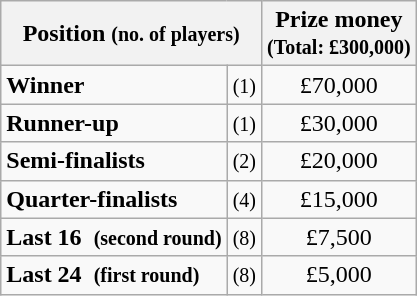<table class="wikitable">
<tr>
<th colspan=2>Position <small>(no. of players)</small></th>
<th>Prize money<br><small>(Total: £300,000)</small></th>
</tr>
<tr>
<td><strong>Winner</strong></td>
<td align=center><small>(1)</small></td>
<td align=center>£70,000</td>
</tr>
<tr>
<td><strong>Runner-up</strong></td>
<td align=center><small>(1)</small></td>
<td align=center>£30,000</td>
</tr>
<tr>
<td><strong>Semi-finalists</strong></td>
<td align=center><small>(2)</small></td>
<td align=center>£20,000</td>
</tr>
<tr>
<td><strong>Quarter-finalists</strong></td>
<td align=center><small>(4)</small></td>
<td align=center>£15,000</td>
</tr>
<tr>
<td><strong>Last 16  <small>(second round)</small></strong></td>
<td align=center><small>(8)</small></td>
<td align=center>£7,500</td>
</tr>
<tr>
<td><strong>Last 24  <small>(first round)</small></strong></td>
<td align=center><small>(8)</small></td>
<td align=center>£5,000</td>
</tr>
</table>
